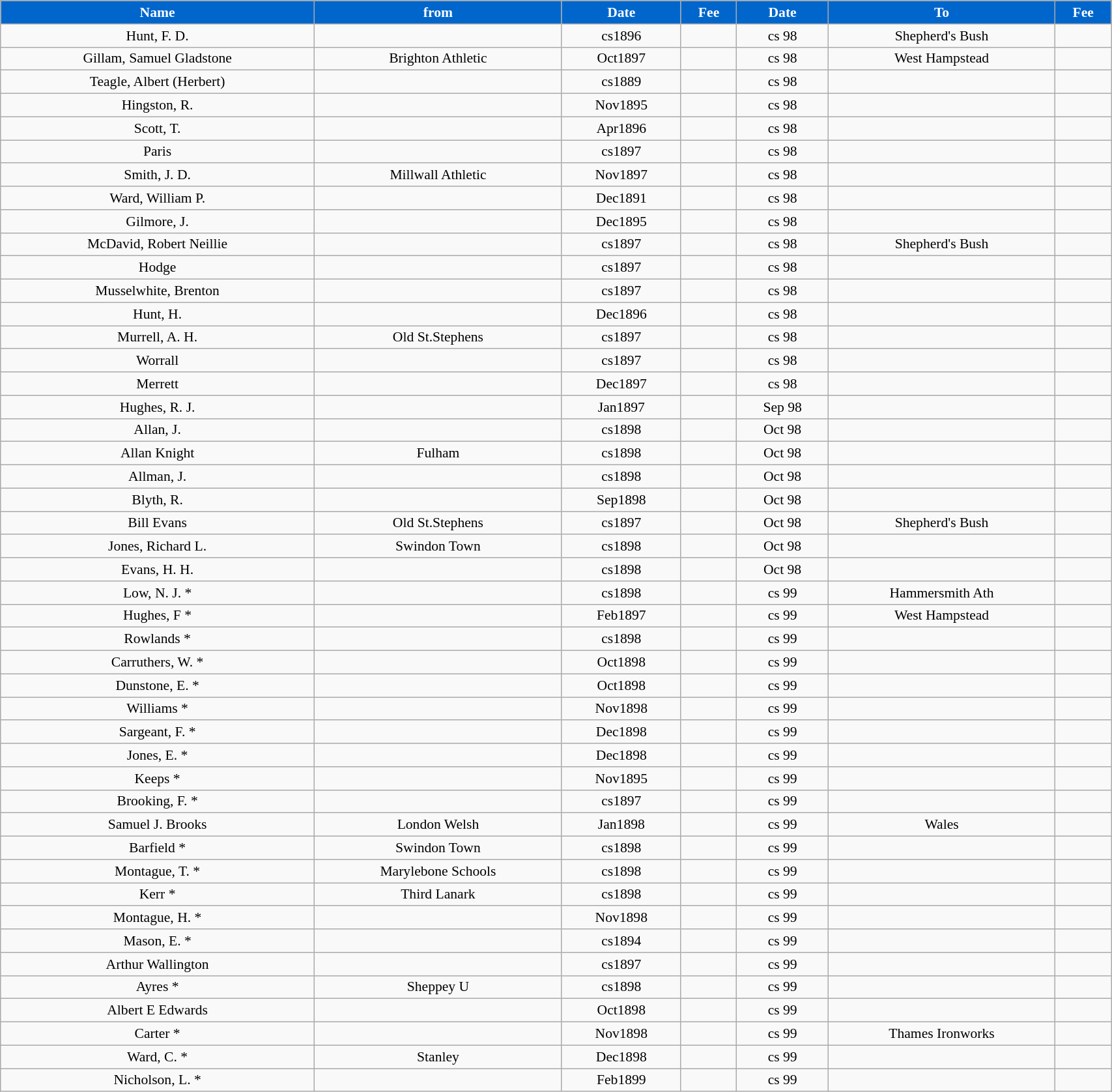<table class="wikitable" style="text-align:center; font-size:90%; width:90%;">
<tr>
<th style="background:#0066CC; color:#FFFFFF; text-align:center;"><strong>Name</strong></th>
<th style="background:#0066CC; color:#FFFFFF; text-align:center;">from</th>
<th style="background:#0066CC; color:#FFFFFF; text-align:center;"><strong>Date</strong></th>
<th style="background:#0066CC; color:#FFFFFF; text-align:center;"><strong>Fee</strong></th>
<th style="background:#0066CC; color:#FFFFFF; text-align:center;"><strong>Date</strong></th>
<th style="background:#0066CC; color:#FFFFFF; text-align:center;"><strong>To</strong></th>
<th style="background:#0066CC; color:#FFFFFF; text-align:center;"><strong>Fee</strong></th>
</tr>
<tr>
<td>Hunt, F. D.</td>
<td></td>
<td>cs1896</td>
<td></td>
<td>cs 98</td>
<td>Shepherd's Bush</td>
<td></td>
</tr>
<tr>
<td>Gillam, Samuel Gladstone</td>
<td>Brighton Athletic</td>
<td>Oct1897</td>
<td></td>
<td>cs 98</td>
<td>West Hampstead</td>
<td></td>
</tr>
<tr>
<td>Teagle, Albert (Herbert)</td>
<td></td>
<td>cs1889</td>
<td></td>
<td>cs 98</td>
<td></td>
<td></td>
</tr>
<tr>
<td>Hingston, R.</td>
<td></td>
<td>Nov1895</td>
<td></td>
<td>cs 98</td>
<td></td>
<td></td>
</tr>
<tr>
<td>Scott, T.</td>
<td></td>
<td>Apr1896</td>
<td></td>
<td>cs 98</td>
<td></td>
<td></td>
</tr>
<tr>
<td>Paris</td>
<td></td>
<td>cs1897</td>
<td></td>
<td>cs 98</td>
<td></td>
<td></td>
</tr>
<tr>
<td>Smith, J. D.</td>
<td>Millwall Athletic</td>
<td>Nov1897</td>
<td></td>
<td>cs 98</td>
<td></td>
<td></td>
</tr>
<tr>
<td>Ward, William P.</td>
<td></td>
<td>Dec1891</td>
<td></td>
<td>cs 98</td>
<td></td>
<td></td>
</tr>
<tr>
<td>Gilmore, J.</td>
<td></td>
<td>Dec1895</td>
<td></td>
<td>cs 98</td>
<td></td>
<td></td>
</tr>
<tr>
<td>McDavid, Robert Neillie</td>
<td></td>
<td>cs1897</td>
<td></td>
<td>cs 98</td>
<td>Shepherd's Bush</td>
<td></td>
</tr>
<tr>
<td>Hodge</td>
<td></td>
<td>cs1897</td>
<td></td>
<td>cs 98</td>
<td></td>
<td></td>
</tr>
<tr>
<td>Musselwhite, Brenton</td>
<td></td>
<td>cs1897</td>
<td></td>
<td>cs 98</td>
<td></td>
<td></td>
</tr>
<tr>
<td>Hunt, H.</td>
<td></td>
<td>Dec1896</td>
<td></td>
<td>cs 98</td>
<td></td>
<td></td>
</tr>
<tr>
<td>Murrell, A. H.</td>
<td>Old St.Stephens</td>
<td>cs1897</td>
<td></td>
<td>cs 98</td>
<td></td>
<td></td>
</tr>
<tr>
<td>Worrall</td>
<td></td>
<td>cs1897</td>
<td></td>
<td>cs 98</td>
<td></td>
<td></td>
</tr>
<tr>
<td>Merrett</td>
<td></td>
<td>Dec1897</td>
<td></td>
<td>cs 98</td>
<td></td>
<td></td>
</tr>
<tr>
<td>Hughes, R. J.</td>
<td></td>
<td>Jan1897</td>
<td></td>
<td>Sep 98</td>
<td></td>
<td></td>
</tr>
<tr>
<td>Allan, J.</td>
<td></td>
<td>cs1898</td>
<td></td>
<td>Oct 98</td>
<td></td>
<td></td>
</tr>
<tr>
<td>Allan Knight</td>
<td>Fulham</td>
<td>cs1898</td>
<td></td>
<td>Oct 98</td>
<td></td>
<td></td>
</tr>
<tr>
<td>Allman, J.</td>
<td></td>
<td>cs1898</td>
<td></td>
<td>Oct 98</td>
<td></td>
<td></td>
</tr>
<tr>
<td>Blyth, R.</td>
<td></td>
<td>Sep1898</td>
<td></td>
<td>Oct 98</td>
<td></td>
<td></td>
</tr>
<tr>
<td>Bill Evans</td>
<td>Old St.Stephens</td>
<td>cs1897</td>
<td></td>
<td>Oct 98</td>
<td>Shepherd's Bush</td>
<td></td>
</tr>
<tr>
<td>Jones, Richard L.</td>
<td>Swindon Town</td>
<td>cs1898</td>
<td></td>
<td>Oct 98</td>
<td></td>
<td></td>
</tr>
<tr>
<td>Evans, H. H.</td>
<td></td>
<td>cs1898</td>
<td></td>
<td>Oct 98</td>
<td></td>
<td></td>
</tr>
<tr>
<td>Low, N. J. *</td>
<td></td>
<td>cs1898</td>
<td></td>
<td>cs 99</td>
<td>Hammersmith Ath</td>
<td></td>
</tr>
<tr>
<td>Hughes, F *</td>
<td></td>
<td>Feb1897</td>
<td></td>
<td>cs 99</td>
<td>West Hampstead</td>
<td></td>
</tr>
<tr>
<td>Rowlands *</td>
<td></td>
<td>cs1898</td>
<td></td>
<td>cs 99</td>
<td></td>
<td></td>
</tr>
<tr>
<td>Carruthers, W. *</td>
<td></td>
<td>Oct1898</td>
<td></td>
<td>cs 99</td>
<td></td>
<td></td>
</tr>
<tr>
<td>Dunstone, E. *</td>
<td></td>
<td>Oct1898</td>
<td></td>
<td>cs 99</td>
<td></td>
<td></td>
</tr>
<tr>
<td>Williams *</td>
<td></td>
<td>Nov1898</td>
<td></td>
<td>cs 99</td>
<td></td>
<td></td>
</tr>
<tr>
<td>Sargeant, F. *</td>
<td></td>
<td>Dec1898</td>
<td></td>
<td>cs 99</td>
<td></td>
<td></td>
</tr>
<tr>
<td>Jones, E. *</td>
<td></td>
<td>Dec1898</td>
<td></td>
<td>cs 99</td>
<td></td>
<td></td>
</tr>
<tr>
<td>Keeps *</td>
<td></td>
<td>Nov1895</td>
<td></td>
<td>cs 99</td>
<td></td>
<td></td>
</tr>
<tr>
<td>Brooking, F. *</td>
<td></td>
<td>cs1897</td>
<td></td>
<td>cs 99</td>
<td></td>
<td></td>
</tr>
<tr>
<td>Samuel J. Brooks</td>
<td>London Welsh</td>
<td>Jan1898</td>
<td></td>
<td>cs 99</td>
<td>Wales</td>
<td></td>
</tr>
<tr>
<td>Barfield *</td>
<td>Swindon Town</td>
<td>cs1898</td>
<td></td>
<td>cs 99</td>
<td></td>
<td></td>
</tr>
<tr>
<td>Montague, T. *</td>
<td>Marylebone Schools</td>
<td>cs1898</td>
<td></td>
<td>cs 99</td>
<td></td>
<td></td>
</tr>
<tr>
<td>Kerr *</td>
<td>Third Lanark</td>
<td>cs1898</td>
<td></td>
<td>cs 99</td>
<td></td>
<td></td>
</tr>
<tr>
<td>Montague, H. *</td>
<td></td>
<td>Nov1898</td>
<td></td>
<td>cs 99</td>
<td></td>
<td></td>
</tr>
<tr>
<td>Mason, E. *</td>
<td></td>
<td>cs1894</td>
<td></td>
<td>cs 99</td>
<td></td>
<td></td>
</tr>
<tr>
<td>Arthur Wallington</td>
<td></td>
<td>cs1897</td>
<td></td>
<td>cs 99</td>
<td></td>
<td></td>
</tr>
<tr>
<td>Ayres *</td>
<td>Sheppey U</td>
<td>cs1898</td>
<td></td>
<td>cs 99</td>
<td></td>
<td></td>
</tr>
<tr>
<td>Albert E Edwards</td>
<td></td>
<td>Oct1898</td>
<td></td>
<td>cs 99</td>
<td></td>
<td></td>
</tr>
<tr>
<td>Carter *</td>
<td></td>
<td>Nov1898</td>
<td></td>
<td>cs 99</td>
<td>Thames Ironworks</td>
<td></td>
</tr>
<tr>
<td>Ward, C. *</td>
<td>Stanley</td>
<td>Dec1898</td>
<td></td>
<td>cs 99</td>
<td></td>
<td></td>
</tr>
<tr>
<td>Nicholson, L. *</td>
<td></td>
<td>Feb1899</td>
<td></td>
<td>cs 99</td>
<td></td>
<td></td>
</tr>
</table>
